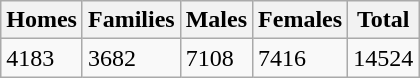<table class="wikitable">
<tr>
<th>Homes</th>
<th>Families</th>
<th>Males</th>
<th>Females</th>
<th>Total</th>
</tr>
<tr>
<td>4183</td>
<td>3682</td>
<td>7108</td>
<td>7416</td>
<td>14524</td>
</tr>
</table>
